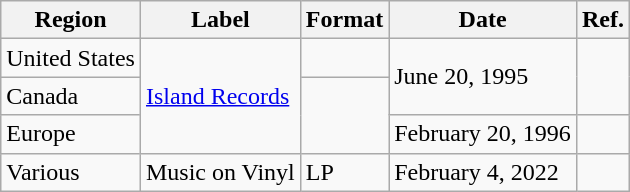<table class="wikitable">
<tr>
<th>Region</th>
<th>Label</th>
<th>Format</th>
<th>Date</th>
<th>Ref.</th>
</tr>
<tr>
<td>United States</td>
<td rowspan="3"><a href='#'>Island Records</a></td>
<td></td>
<td rowspan="2">June 20, 1995</td>
<td rowspan="2"></td>
</tr>
<tr>
<td>Canada</td>
<td rowspan="2"></td>
</tr>
<tr>
<td>Europe</td>
<td>February 20, 1996</td>
<td></td>
</tr>
<tr>
<td>Various</td>
<td>Music on Vinyl</td>
<td>LP</td>
<td>February 4, 2022</td>
<td></td>
</tr>
</table>
